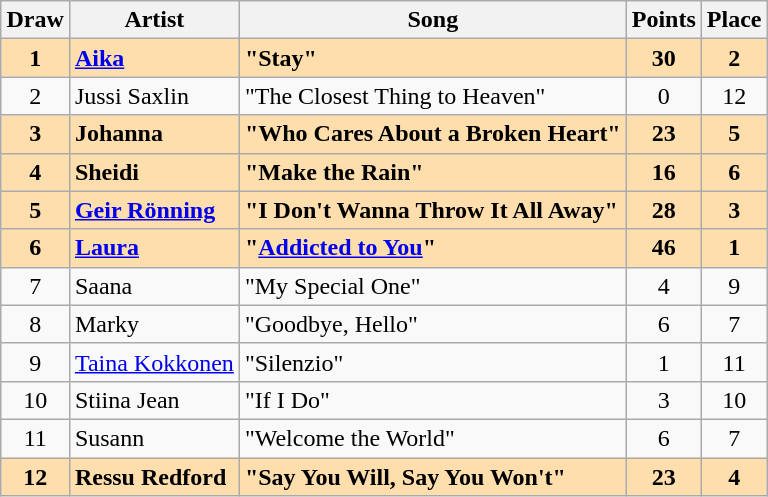<table class="sortable wikitable" style="margin: 1em auto 1em auto; text-align:center;">
<tr>
<th>Draw</th>
<th>Artist</th>
<th>Song</th>
<th>Points</th>
<th>Place</th>
</tr>
<tr style="background:navajowhite; font-weight:bold;">
<td>1</td>
<td align="left"><a href='#'>Aika</a></td>
<td align="left">"Stay"</td>
<td>30</td>
<td>2</td>
</tr>
<tr>
<td>2</td>
<td align="left">Jussi Saxlin</td>
<td align="left">"The Closest Thing to Heaven"</td>
<td>0</td>
<td>12</td>
</tr>
<tr style="background:navajowhite; font-weight:bold;">
<td>3</td>
<td align="left">Johanna</td>
<td align="left">"Who Cares About a Broken Heart"</td>
<td>23</td>
<td>5</td>
</tr>
<tr style="background:navajowhite; font-weight:bold;">
<td>4</td>
<td align="left">Sheidi</td>
<td align="left">"Make the Rain"</td>
<td>16</td>
<td>6</td>
</tr>
<tr style="background:navajowhite; font-weight:bold;">
<td>5</td>
<td align="left"><a href='#'>Geir Rönning</a></td>
<td align="left">"I Don't Wanna Throw It All Away"</td>
<td>28</td>
<td>3</td>
</tr>
<tr style="background:navajowhite; font-weight:bold;">
<td>6</td>
<td align="left"><a href='#'>Laura</a></td>
<td align="left">"<a href='#'>Addicted to You</a>"</td>
<td>46</td>
<td>1</td>
</tr>
<tr>
<td>7</td>
<td align="left">Saana</td>
<td align="left">"My Special One"</td>
<td>4</td>
<td>9</td>
</tr>
<tr>
<td>8</td>
<td align="left">Marky</td>
<td align="left">"Goodbye, Hello"</td>
<td>6</td>
<td>7</td>
</tr>
<tr>
<td>9</td>
<td align="left"><a href='#'>Taina Kokkonen</a></td>
<td align="left">"Silenzio"</td>
<td>1</td>
<td>11</td>
</tr>
<tr>
<td>10</td>
<td align="left">Stiina Jean</td>
<td align="left">"If I Do"</td>
<td>3</td>
<td>10</td>
</tr>
<tr>
<td>11</td>
<td align="left">Susann</td>
<td align="left">"Welcome the World"</td>
<td>6</td>
<td>7</td>
</tr>
<tr style="background:navajowhite; font-weight:bold;">
<td>12</td>
<td align="left">Ressu Redford</td>
<td align="left">"Say You Will, Say You Won't"</td>
<td>23</td>
<td>4</td>
</tr>
</table>
